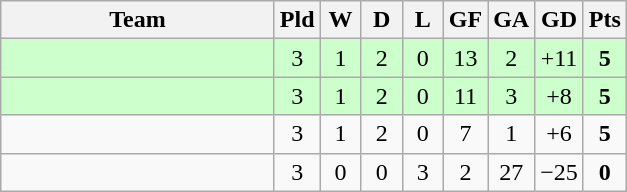<table class="wikitable" style="text-align:center;">
<tr>
<th width=175>Team</th>
<th width=20 abbr="Played">Pld</th>
<th width=20 abbr="Won">W</th>
<th width=20 abbr="Drawn">D</th>
<th width=20 abbr="Lost">L</th>
<th width=20 abbr="Goals for">GF</th>
<th width=20 abbr="Goals against">GA</th>
<th width=20 abbr="Goal difference">GD</th>
<th width=20 abbr="Points">Pts</th>
</tr>
<tr style="background:#ccffcc;">
<td align=left></td>
<td>3</td>
<td>1</td>
<td>2</td>
<td>0</td>
<td>13</td>
<td>2</td>
<td>+11</td>
<td><strong>5</strong></td>
</tr>
<tr style="background:#ccffcc;">
<td align=left></td>
<td>3</td>
<td>1</td>
<td>2</td>
<td>0</td>
<td>11</td>
<td>3</td>
<td>+8</td>
<td><strong>5</strong></td>
</tr>
<tr>
<td align=left></td>
<td>3</td>
<td>1</td>
<td>2</td>
<td>0</td>
<td>7</td>
<td>1</td>
<td>+6</td>
<td><strong>5</strong></td>
</tr>
<tr>
<td align=left></td>
<td>3</td>
<td>0</td>
<td>0</td>
<td>3</td>
<td>2</td>
<td>27</td>
<td>−25</td>
<td><strong>0</strong></td>
</tr>
</table>
